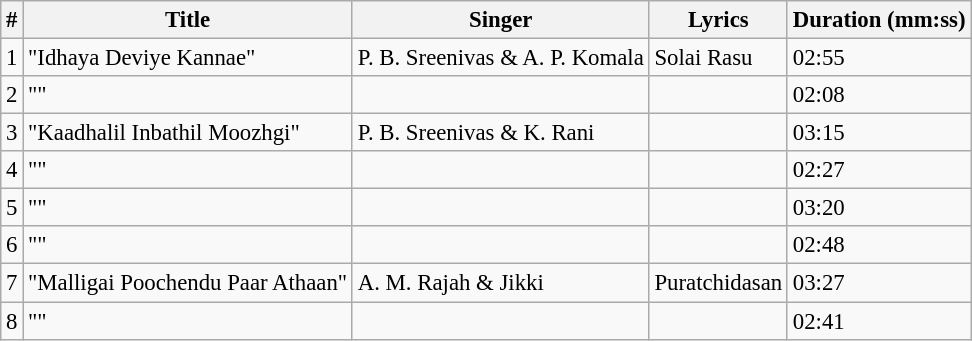<table class="wikitable" style="font-size:95%;">
<tr>
<th>#</th>
<th>Title</th>
<th>Singer</th>
<th>Lyrics</th>
<th>Duration (mm:ss)</th>
</tr>
<tr>
<td>1</td>
<td>"Idhaya Deviye Kannae"</td>
<td>P. B. Sreenivas & A. P. Komala</td>
<td>Solai Rasu</td>
<td>02:55</td>
</tr>
<tr>
<td>2</td>
<td>""</td>
<td></td>
<td></td>
<td>02:08</td>
</tr>
<tr>
<td>3</td>
<td>"Kaadhalil Inbathil Moozhgi"</td>
<td>P. B. Sreenivas & K. Rani</td>
<td></td>
<td>03:15</td>
</tr>
<tr>
<td>4</td>
<td>""</td>
<td></td>
<td></td>
<td>02:27</td>
</tr>
<tr>
<td>5</td>
<td>""</td>
<td></td>
<td></td>
<td>03:20</td>
</tr>
<tr>
<td>6</td>
<td>""</td>
<td></td>
<td></td>
<td>02:48</td>
</tr>
<tr>
<td>7</td>
<td>"Malligai Poochendu Paar Athaan"</td>
<td>A. M. Rajah & Jikki</td>
<td>Puratchidasan</td>
<td>03:27</td>
</tr>
<tr>
<td>8</td>
<td>""</td>
<td></td>
<td></td>
<td>02:41</td>
</tr>
</table>
